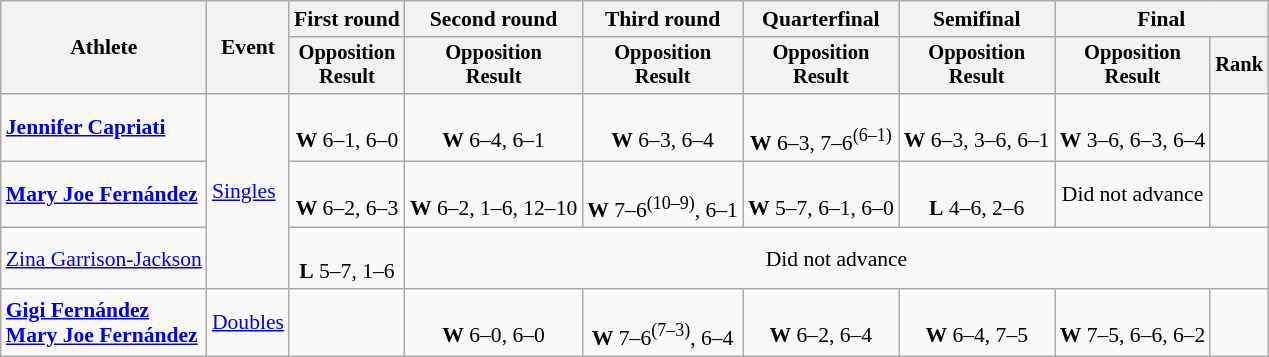<table class=wikitable style=font-size:90%;text-align:center>
<tr>
<th rowspan=2>Athlete</th>
<th rowspan=2>Event</th>
<th>First round</th>
<th>Second round</th>
<th>Third round</th>
<th>Quarterfinal</th>
<th>Semifinal</th>
<th colspan=2>Final</th>
</tr>
<tr style=font-size:95%>
<th>Opposition<br>Result</th>
<th>Opposition<br>Result</th>
<th>Opposition<br>Result</th>
<th>Opposition<br>Result</th>
<th>Opposition<br>Result</th>
<th>Opposition<br>Result</th>
<th>Rank</th>
</tr>
<tr>
<td align=left><strong><a href='#'>Jennifer Capriati</a></strong></td>
<td align=left rowspan=3><a href='#'>Singles</a></td>
<td><br><strong>W</strong> 6–1, 6–0</td>
<td><br><strong>W</strong> 6–4, 6–1</td>
<td><br><strong>W</strong> 6–3, 6–4</td>
<td><br><strong>W</strong> 6–3, 7–6<sup>(6–1)</sup></td>
<td><br><strong>W</strong> 6–3, 3–6, 6–1</td>
<td><br><strong>W</strong> 3–6, 6–3, 6–4</td>
<td></td>
</tr>
<tr>
<td align=left><strong><a href='#'>Mary Joe Fernández</a></strong></td>
<td><br><strong>W</strong> 6–2, 6–3</td>
<td><br><strong>W</strong> 6–2, 1–6, 12–10</td>
<td><br><strong>W</strong> 7–6<sup>(10–9)</sup>, 6–1</td>
<td><br><strong>W</strong> 5–7, 6–1, 6–0</td>
<td><br><strong>L</strong> 4–6, 2–6</td>
<td>Did not advance</td>
<td></td>
</tr>
<tr>
<td align=left><a href='#'>Zina Garrison-Jackson</a></td>
<td><br><strong>L</strong> 5–7, 1–6</td>
<td colspan=6>Did not advance</td>
</tr>
<tr>
<td align=left><strong><a href='#'>Gigi Fernández</a><br><a href='#'>Mary Joe Fernández</a></strong></td>
<td align=left><a href='#'>Doubles</a></td>
<td></td>
<td><br><strong>W</strong> 6–0, 6–0</td>
<td><br><strong>W</strong> 7–6<sup>(7–3)</sup>, 6–4</td>
<td><br><strong>W</strong> 6–2, 6–4</td>
<td><br><strong>W</strong> 6–4, 7–5</td>
<td><br><strong>W</strong> 7–5, 6–6, 6–2</td>
<td></td>
</tr>
</table>
